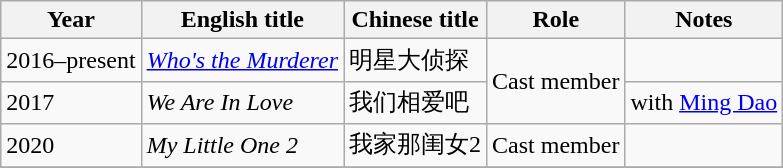<table class="wikitable">
<tr>
<th>Year</th>
<th>English title</th>
<th>Chinese title</th>
<th>Role</th>
<th>Notes</th>
</tr>
<tr>
<td>2016–present</td>
<td><em><a href='#'>Who's the Murderer</a></em></td>
<td>明星大侦探</td>
<td rowspan=2>Cast member</td>
<td></td>
</tr>
<tr>
<td>2017</td>
<td><em>We Are In Love</em></td>
<td>我们相爱吧</td>
<td>with <a href='#'>Ming Dao</a></td>
</tr>
<tr>
<td>2020</td>
<td><em>My Little One 2</em></td>
<td>我家那闺女2</td>
<td>Cast member</td>
<td></td>
</tr>
<tr>
</tr>
</table>
